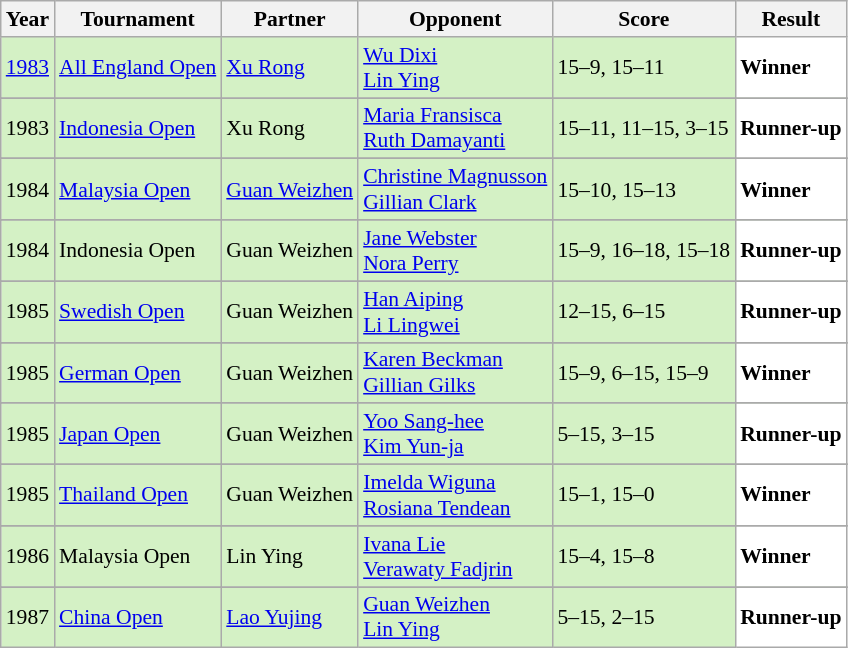<table class="sortable wikitable" style="font-size: 90%;">
<tr>
<th>Year</th>
<th>Tournament</th>
<th>Partner</th>
<th>Opponent</th>
<th>Score</th>
<th>Result</th>
</tr>
<tr style="background:#D4F1C5">
<td align="center"><a href='#'>1983</a></td>
<td align="left"><a href='#'>All England Open</a></td>
<td align="left"> <a href='#'>Xu Rong</a></td>
<td align="left"> <a href='#'>Wu Dixi</a> <br>  <a href='#'>Lin Ying</a></td>
<td align="left">15–9, 15–11</td>
<td style="text-align:left; background:white"> <strong>Winner</strong></td>
</tr>
<tr>
</tr>
<tr style="background:#D4F1C5">
<td align="center">1983</td>
<td align="left"><a href='#'>Indonesia Open</a></td>
<td align="left"> Xu Rong</td>
<td align="left"> <a href='#'>Maria Fransisca</a> <br>  <a href='#'>Ruth Damayanti</a></td>
<td align="left">15–11, 11–15, 3–15</td>
<td style="text-align:left; background:white"> <strong>Runner-up</strong></td>
</tr>
<tr>
</tr>
<tr style="background:#D4F1C5">
<td align="center">1984</td>
<td align="left"><a href='#'>Malaysia Open</a></td>
<td align="left"> <a href='#'>Guan Weizhen</a></td>
<td align="left"> <a href='#'>Christine Magnusson</a> <br>  <a href='#'>Gillian Clark</a></td>
<td align="left">15–10, 15–13</td>
<td style="text-align:left; background:white"> <strong>Winner</strong></td>
</tr>
<tr>
</tr>
<tr style="background:#D4F1C5">
<td align="center">1984</td>
<td align="left">Indonesia Open</td>
<td align="left"> Guan Weizhen</td>
<td align="left"> <a href='#'>Jane Webster</a> <br>  <a href='#'>Nora Perry</a></td>
<td align="left">15–9, 16–18, 15–18</td>
<td style="text-align:left; background:white"> <strong>Runner-up</strong></td>
</tr>
<tr>
</tr>
<tr style="background:#D4F1C5">
<td align="center">1985</td>
<td align="left"><a href='#'>Swedish Open</a></td>
<td align="left"> Guan Weizhen</td>
<td align="left"> <a href='#'>Han Aiping</a> <br>  <a href='#'>Li Lingwei</a></td>
<td align="left">12–15, 6–15</td>
<td style="text-align:left; background:white"> <strong>Runner-up</strong></td>
</tr>
<tr>
</tr>
<tr style="background:#D4F1C5">
<td align="center">1985</td>
<td align="left"><a href='#'>German Open</a></td>
<td align="left"> Guan Weizhen</td>
<td align="left"> <a href='#'>Karen Beckman</a> <br>  <a href='#'>Gillian Gilks</a></td>
<td align="left">15–9, 6–15, 15–9</td>
<td style="text-align:left; background:white"> <strong>Winner</strong></td>
</tr>
<tr>
</tr>
<tr style="background:#D4F1C5">
<td align="center">1985</td>
<td align="left"><a href='#'>Japan Open</a></td>
<td align="left"> Guan Weizhen</td>
<td align="left"> <a href='#'>Yoo Sang-hee</a> <br>  <a href='#'>Kim Yun-ja</a></td>
<td align="left">5–15, 3–15</td>
<td style="text-align:left; background:white"> <strong>Runner-up</strong></td>
</tr>
<tr>
</tr>
<tr style="background:#D4F1C5">
<td align="center">1985</td>
<td align="left"><a href='#'>Thailand Open</a></td>
<td align="left"> Guan Weizhen</td>
<td align="left"> <a href='#'>Imelda Wiguna</a> <br>  <a href='#'>Rosiana Tendean</a></td>
<td align="left">15–1, 15–0</td>
<td style="text-align:left; background:white"> <strong>Winner</strong></td>
</tr>
<tr>
</tr>
<tr style="background:#D4F1C5">
<td align="center">1986</td>
<td align="left">Malaysia Open</td>
<td align="left"> Lin Ying</td>
<td align="left"> <a href='#'>Ivana Lie</a> <br>  <a href='#'>Verawaty Fadjrin</a></td>
<td align="left">15–4, 15–8</td>
<td style="text-align:left; background:white"> <strong>Winner</strong></td>
</tr>
<tr>
</tr>
<tr style="background:#D4F1C5">
<td align="center">1987</td>
<td align="left"><a href='#'>China Open</a></td>
<td align="left"> <a href='#'>Lao Yujing</a></td>
<td align="left"> <a href='#'>Guan Weizhen</a> <br>  <a href='#'>Lin Ying</a></td>
<td align="left">5–15, 2–15</td>
<td style="text-align:left; background:white"> <strong>Runner-up</strong></td>
</tr>
</table>
